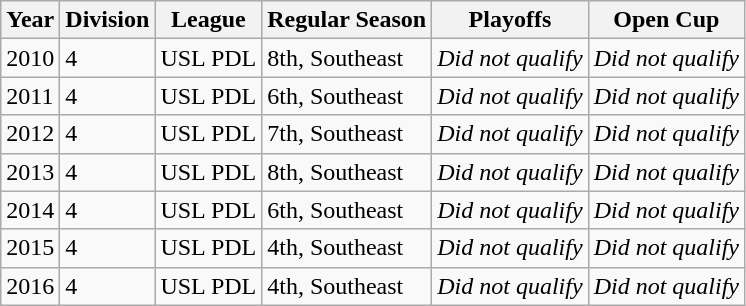<table class="wikitable">
<tr>
<th>Year</th>
<th>Division</th>
<th>League</th>
<th>Regular Season</th>
<th>Playoffs</th>
<th>Open Cup</th>
</tr>
<tr>
<td>2010</td>
<td>4</td>
<td>USL PDL</td>
<td>8th, Southeast</td>
<td><em>Did not qualify</em></td>
<td><em>Did not qualify</em></td>
</tr>
<tr>
<td>2011</td>
<td>4</td>
<td>USL PDL</td>
<td>6th, Southeast</td>
<td><em>Did not qualify</em></td>
<td><em>Did not qualify</em></td>
</tr>
<tr>
<td>2012</td>
<td>4</td>
<td>USL PDL</td>
<td>7th, Southeast</td>
<td><em>Did not qualify</em></td>
<td><em>Did not qualify</em></td>
</tr>
<tr>
<td>2013</td>
<td>4</td>
<td>USL PDL</td>
<td>8th, Southeast</td>
<td><em>Did not qualify</em></td>
<td><em>Did not qualify</em></td>
</tr>
<tr>
<td>2014</td>
<td>4</td>
<td>USL PDL</td>
<td>6th, Southeast</td>
<td><em>Did not qualify</em></td>
<td><em>Did not qualify</em></td>
</tr>
<tr>
<td>2015</td>
<td>4</td>
<td>USL PDL</td>
<td>4th, Southeast</td>
<td><em>Did not qualify</em></td>
<td><em>Did not qualify</em></td>
</tr>
<tr>
<td>2016</td>
<td>4</td>
<td>USL PDL</td>
<td>4th, Southeast</td>
<td><em>Did not qualify</em></td>
<td><em>Did not qualify</em></td>
</tr>
</table>
